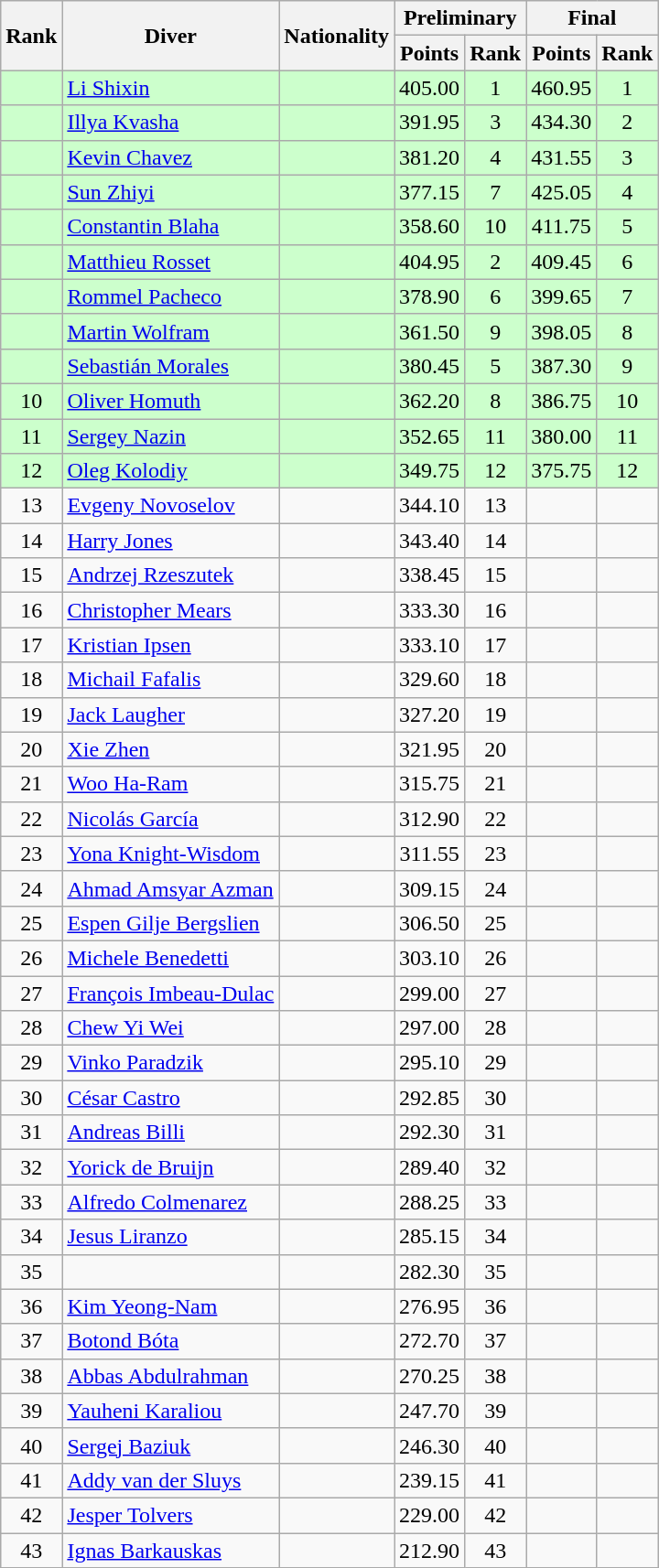<table class="wikitable sortable" style="text-align:center">
<tr>
<th rowspan="2">Rank</th>
<th rowspan="2">Diver</th>
<th rowspan="2">Nationality</th>
<th colspan="2">Preliminary</th>
<th colspan="2">Final</th>
</tr>
<tr>
<th>Points</th>
<th>Rank</th>
<th>Points</th>
<th>Rank</th>
</tr>
<tr bgcolor=ccffcc>
<td></td>
<td align=left><a href='#'>Li Shixin</a></td>
<td align=left></td>
<td>405.00</td>
<td>1</td>
<td>460.95</td>
<td>1</td>
</tr>
<tr bgcolor=ccffcc>
<td></td>
<td align=left><a href='#'>Illya Kvasha</a></td>
<td align=left></td>
<td>391.95</td>
<td>3</td>
<td>434.30</td>
<td>2</td>
</tr>
<tr bgcolor=ccffcc>
<td></td>
<td align=left><a href='#'>Kevin Chavez</a></td>
<td align=left></td>
<td>381.20</td>
<td>4</td>
<td>431.55</td>
<td>3</td>
</tr>
<tr bgcolor=ccffcc>
<td></td>
<td align=left><a href='#'>Sun Zhiyi</a></td>
<td align=left></td>
<td>377.15</td>
<td>7</td>
<td>425.05</td>
<td>4</td>
</tr>
<tr bgcolor=ccffcc>
<td></td>
<td align=left><a href='#'>Constantin Blaha</a></td>
<td align=left></td>
<td>358.60</td>
<td>10</td>
<td>411.75</td>
<td>5</td>
</tr>
<tr bgcolor=ccffcc>
<td></td>
<td align=left><a href='#'>Matthieu Rosset</a></td>
<td align=left></td>
<td>404.95</td>
<td>2</td>
<td>409.45</td>
<td>6</td>
</tr>
<tr bgcolor=ccffcc>
<td></td>
<td align=left><a href='#'>Rommel Pacheco</a></td>
<td align=left></td>
<td>378.90</td>
<td>6</td>
<td>399.65</td>
<td>7</td>
</tr>
<tr bgcolor=ccffcc>
<td></td>
<td align=left><a href='#'>Martin Wolfram</a></td>
<td align=left></td>
<td>361.50</td>
<td>9</td>
<td>398.05</td>
<td>8</td>
</tr>
<tr bgcolor=ccffcc>
<td></td>
<td align=left><a href='#'>Sebastián Morales</a></td>
<td align=left></td>
<td>380.45</td>
<td>5</td>
<td>387.30</td>
<td>9</td>
</tr>
<tr bgcolor=ccffcc>
<td>10</td>
<td align=left><a href='#'>Oliver Homuth</a></td>
<td align=left></td>
<td>362.20</td>
<td>8</td>
<td>386.75</td>
<td>10</td>
</tr>
<tr bgcolor=ccffcc>
<td>11</td>
<td align=left><a href='#'>Sergey Nazin</a></td>
<td align=left></td>
<td>352.65</td>
<td>11</td>
<td>380.00</td>
<td>11</td>
</tr>
<tr bgcolor=ccffcc>
<td>12</td>
<td align=left><a href='#'>Oleg Kolodiy</a></td>
<td align=left></td>
<td>349.75</td>
<td>12</td>
<td>375.75</td>
<td>12</td>
</tr>
<tr>
<td>13</td>
<td align=left><a href='#'>Evgeny Novoselov</a></td>
<td align=left></td>
<td>344.10</td>
<td>13</td>
<td></td>
<td></td>
</tr>
<tr>
<td>14</td>
<td align=left><a href='#'>Harry Jones</a></td>
<td align=left></td>
<td>343.40</td>
<td>14</td>
<td></td>
<td></td>
</tr>
<tr>
<td>15</td>
<td align=left><a href='#'>Andrzej Rzeszutek</a></td>
<td align=left></td>
<td>338.45</td>
<td>15</td>
<td></td>
<td></td>
</tr>
<tr>
<td>16</td>
<td align=left><a href='#'>Christopher Mears</a></td>
<td align=left></td>
<td>333.30</td>
<td>16</td>
<td></td>
<td></td>
</tr>
<tr>
<td>17</td>
<td align=left><a href='#'>Kristian Ipsen</a></td>
<td align=left></td>
<td>333.10</td>
<td>17</td>
<td></td>
<td></td>
</tr>
<tr>
<td>18</td>
<td align=left><a href='#'>Michail Fafalis</a></td>
<td align=left></td>
<td>329.60</td>
<td>18</td>
<td></td>
<td></td>
</tr>
<tr>
<td>19</td>
<td align=left><a href='#'>Jack Laugher</a></td>
<td align=left></td>
<td>327.20</td>
<td>19</td>
<td></td>
<td></td>
</tr>
<tr>
<td>20</td>
<td align=left><a href='#'>Xie Zhen</a></td>
<td align=left></td>
<td>321.95</td>
<td>20</td>
<td></td>
<td></td>
</tr>
<tr>
<td>21</td>
<td align=left><a href='#'>Woo Ha-Ram</a></td>
<td align=left></td>
<td>315.75</td>
<td>21</td>
<td></td>
<td></td>
</tr>
<tr>
<td>22</td>
<td align=left><a href='#'>Nicolás García</a></td>
<td align=left></td>
<td>312.90</td>
<td>22</td>
<td></td>
<td></td>
</tr>
<tr>
<td>23</td>
<td align=left><a href='#'>Yona Knight-Wisdom</a></td>
<td align=left></td>
<td>311.55</td>
<td>23</td>
<td></td>
<td></td>
</tr>
<tr>
<td>24</td>
<td align=left><a href='#'>Ahmad Amsyar Azman</a></td>
<td align=left></td>
<td>309.15</td>
<td>24</td>
<td></td>
<td></td>
</tr>
<tr>
<td>25</td>
<td align=left><a href='#'>Espen Gilje Bergslien</a></td>
<td align=left></td>
<td>306.50</td>
<td>25</td>
<td></td>
<td></td>
</tr>
<tr>
<td>26</td>
<td align=left><a href='#'>Michele Benedetti</a></td>
<td align=left></td>
<td>303.10</td>
<td>26</td>
<td></td>
<td></td>
</tr>
<tr>
<td>27</td>
<td align=left><a href='#'>François Imbeau-Dulac</a></td>
<td align=left></td>
<td>299.00</td>
<td>27</td>
<td></td>
<td></td>
</tr>
<tr>
<td>28</td>
<td align=left><a href='#'>Chew Yi Wei</a></td>
<td align=left></td>
<td>297.00</td>
<td>28</td>
<td></td>
<td></td>
</tr>
<tr>
<td>29</td>
<td align=left><a href='#'>Vinko Paradzik</a></td>
<td align=left></td>
<td>295.10</td>
<td>29</td>
<td></td>
<td></td>
</tr>
<tr>
<td>30</td>
<td align=left><a href='#'>César Castro</a></td>
<td align=left></td>
<td>292.85</td>
<td>30</td>
<td></td>
<td></td>
</tr>
<tr>
<td>31</td>
<td align=left><a href='#'>Andreas Billi</a></td>
<td align=left></td>
<td>292.30</td>
<td>31</td>
<td></td>
<td></td>
</tr>
<tr>
<td>32</td>
<td align=left><a href='#'>Yorick de Bruijn</a></td>
<td align=left></td>
<td>289.40</td>
<td>32</td>
<td></td>
<td></td>
</tr>
<tr>
<td>33</td>
<td align=left><a href='#'>Alfredo Colmenarez</a></td>
<td align=left></td>
<td>288.25</td>
<td>33</td>
<td></td>
<td></td>
</tr>
<tr>
<td>34</td>
<td align=left><a href='#'>Jesus Liranzo</a></td>
<td align=left></td>
<td>285.15</td>
<td>34</td>
<td></td>
<td></td>
</tr>
<tr>
<td>35</td>
<td align=left></td>
<td align=left></td>
<td>282.30</td>
<td>35</td>
<td></td>
<td></td>
</tr>
<tr>
<td>36</td>
<td align=left><a href='#'>Kim Yeong-Nam</a></td>
<td align=left></td>
<td>276.95</td>
<td>36</td>
<td></td>
<td></td>
</tr>
<tr>
<td>37</td>
<td align=left><a href='#'>Botond Bóta</a></td>
<td align=left></td>
<td>272.70</td>
<td>37</td>
<td></td>
<td></td>
</tr>
<tr>
<td>38</td>
<td align=left><a href='#'>Abbas Abdulrahman</a></td>
<td align=left></td>
<td>270.25</td>
<td>38</td>
<td></td>
<td></td>
</tr>
<tr>
<td>39</td>
<td align=left><a href='#'>Yauheni Karaliou</a></td>
<td align=left></td>
<td>247.70</td>
<td>39</td>
<td></td>
<td></td>
</tr>
<tr>
<td>40</td>
<td align=left><a href='#'>Sergej Baziuk</a></td>
<td align=left></td>
<td>246.30</td>
<td>40</td>
<td></td>
<td></td>
</tr>
<tr>
<td>41</td>
<td align=left><a href='#'>Addy van der Sluys</a></td>
<td align=left></td>
<td>239.15</td>
<td>41</td>
<td></td>
<td></td>
</tr>
<tr>
<td>42</td>
<td align=left><a href='#'>Jesper Tolvers</a></td>
<td align=left></td>
<td>229.00</td>
<td>42</td>
<td></td>
<td></td>
</tr>
<tr>
<td>43</td>
<td align=left><a href='#'>Ignas Barkauskas</a></td>
<td align=left></td>
<td>212.90</td>
<td>43</td>
<td></td>
<td></td>
</tr>
</table>
